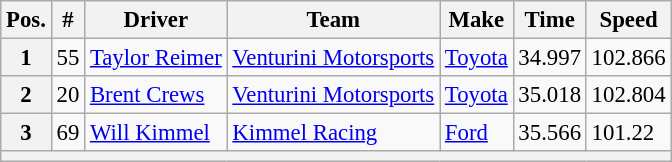<table class="wikitable" style="font-size:95%">
<tr>
<th>Pos.</th>
<th>#</th>
<th>Driver</th>
<th>Team</th>
<th>Make</th>
<th>Time</th>
<th>Speed</th>
</tr>
<tr>
<th>1</th>
<td>55</td>
<td><a href='#'>Taylor Reimer</a></td>
<td><a href='#'>Venturini Motorsports</a></td>
<td><a href='#'>Toyota</a></td>
<td>34.997</td>
<td>102.866</td>
</tr>
<tr>
<th>2</th>
<td>20</td>
<td><a href='#'>Brent Crews</a></td>
<td><a href='#'>Venturini Motorsports</a></td>
<td><a href='#'>Toyota</a></td>
<td>35.018</td>
<td>102.804</td>
</tr>
<tr>
<th>3</th>
<td>69</td>
<td><a href='#'>Will Kimmel</a></td>
<td><a href='#'>Kimmel Racing</a></td>
<td><a href='#'>Ford</a></td>
<td>35.566</td>
<td>101.22</td>
</tr>
<tr>
<th colspan="7"></th>
</tr>
</table>
